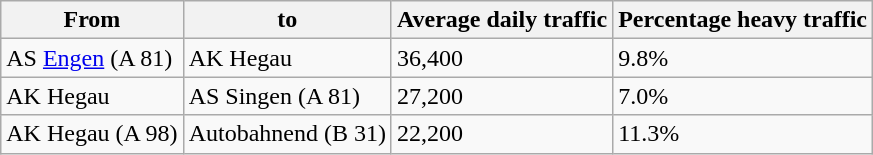<table class="wikitable">
<tr>
<th>From</th>
<th>to</th>
<th>Average daily traffic</th>
<th>Percentage heavy traffic</th>
</tr>
<tr>
<td>AS <a href='#'>Engen</a> (A 81)</td>
<td>AK Hegau</td>
<td>36,400</td>
<td>9.8%</td>
</tr>
<tr>
<td>AK Hegau</td>
<td>AS Singen (A 81)</td>
<td>27,200</td>
<td>7.0%</td>
</tr>
<tr>
<td>AK Hegau (A 98)</td>
<td>Autobahnend (B 31)</td>
<td>22,200</td>
<td>11.3%</td>
</tr>
</table>
